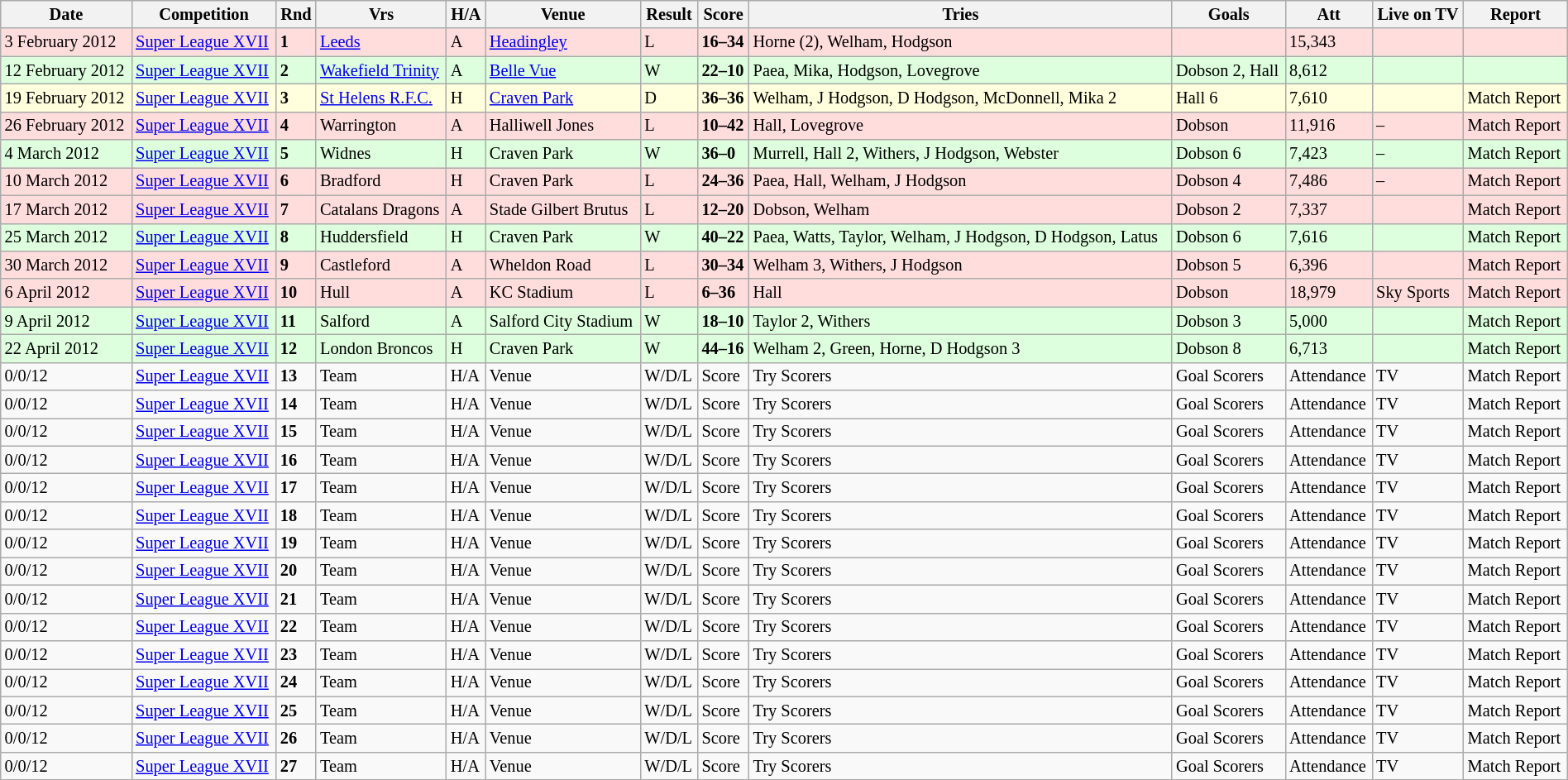<table class="wikitable" style="font-size:85%;" width="100%">
<tr>
<th>Date</th>
<th>Competition</th>
<th>Rnd</th>
<th>Vrs</th>
<th>H/A</th>
<th>Venue</th>
<th>Result</th>
<th>Score</th>
<th>Tries</th>
<th>Goals</th>
<th>Att</th>
<th>Live on TV</th>
<th>Report</th>
</tr>
<tr style="background:#ffdddd;" width=20 | >
<td>3 February 2012</td>
<td><a href='#'>Super League XVII</a></td>
<td><strong>1</strong></td>
<td><a href='#'>Leeds</a></td>
<td>A</td>
<td><a href='#'>Headingley</a></td>
<td>L</td>
<td><strong>16–34</strong></td>
<td>Horne (2), Welham, Hodgson</td>
<td></td>
<td>15,343</td>
<td></td>
<td></td>
</tr>
<tr style="background:#ddffdd;" width=20 | >
<td>12 February 2012</td>
<td><a href='#'>Super League XVII</a></td>
<td><strong>2</strong></td>
<td><a href='#'>Wakefield Trinity</a></td>
<td>A</td>
<td><a href='#'>Belle Vue</a></td>
<td>W</td>
<td><strong>22–10</strong></td>
<td>Paea, Mika, Hodgson, Lovegrove</td>
<td>Dobson 2, Hall</td>
<td>8,612</td>
<td></td>
<td></td>
</tr>
<tr style="background:#ffffdd"  width=20 | >
<td>19 February 2012</td>
<td><a href='#'>Super League XVII</a></td>
<td><strong>3</strong></td>
<td><a href='#'>St Helens R.F.C.</a></td>
<td>H</td>
<td><a href='#'>Craven Park</a></td>
<td>D</td>
<td><strong>36–36</strong></td>
<td>Welham, J Hodgson, D Hodgson, McDonnell, Mika 2</td>
<td>Hall 6</td>
<td>7,610</td>
<td></td>
<td>Match Report</td>
</tr>
<tr style="background:#ffdddd;" width=20 | >
<td>26 February 2012</td>
<td><a href='#'>Super League XVII</a></td>
<td><strong>4</strong></td>
<td>Warrington</td>
<td>A</td>
<td>Halliwell Jones</td>
<td>L</td>
<td><strong>10–42</strong></td>
<td>Hall, Lovegrove</td>
<td>Dobson</td>
<td>11,916</td>
<td>–</td>
<td>Match Report</td>
</tr>
<tr style="background:#ddffdd;" width=20 | >
<td>4 March 2012</td>
<td><a href='#'>Super League XVII</a></td>
<td><strong>5</strong></td>
<td>Widnes</td>
<td>H</td>
<td>Craven Park</td>
<td>W</td>
<td><strong>36–0</strong></td>
<td>Murrell, Hall 2, Withers, J Hodgson, Webster</td>
<td>Dobson 6</td>
<td>7,423</td>
<td>–</td>
<td>Match Report</td>
</tr>
<tr style="background:#ffdddd;" width=20 | >
<td>10 March 2012</td>
<td><a href='#'>Super League XVII</a></td>
<td><strong>6</strong></td>
<td>Bradford</td>
<td>H</td>
<td>Craven Park</td>
<td>L</td>
<td><strong>24–36</strong></td>
<td>Paea, Hall, Welham, J Hodgson</td>
<td>Dobson 4</td>
<td>7,486</td>
<td>–</td>
<td>Match Report</td>
</tr>
<tr style="background:#ffdddd;" width=20 | >
<td>17 March 2012</td>
<td><a href='#'>Super League XVII</a></td>
<td><strong>7</strong></td>
<td>Catalans Dragons</td>
<td>A</td>
<td>Stade Gilbert Brutus</td>
<td>L</td>
<td><strong>12–20</strong></td>
<td>Dobson, Welham</td>
<td>Dobson 2</td>
<td>7,337</td>
<td></td>
<td>Match Report</td>
</tr>
<tr style="background:#ddffdd;" width=20 | >
<td>25 March 2012</td>
<td><a href='#'>Super League XVII</a></td>
<td><strong>8</strong></td>
<td>Huddersfield</td>
<td>H</td>
<td>Craven Park</td>
<td>W</td>
<td><strong>40–22</strong></td>
<td>Paea, Watts, Taylor, Welham, J Hodgson, D Hodgson, Latus</td>
<td>Dobson 6</td>
<td>7,616</td>
<td></td>
<td>Match Report</td>
</tr>
<tr style="background:#ffdddd;" width=20 | >
<td>30 March 2012</td>
<td><a href='#'>Super League XVII</a></td>
<td><strong>9</strong></td>
<td>Castleford</td>
<td>A</td>
<td>Wheldon Road</td>
<td>L</td>
<td><strong>30–34</strong></td>
<td>Welham 3, Withers, J Hodgson</td>
<td>Dobson 5</td>
<td>6,396</td>
<td></td>
<td>Match Report</td>
</tr>
<tr style="background:#ffdddd;" width=20 | >
<td>6 April 2012</td>
<td><a href='#'>Super League XVII</a></td>
<td><strong>10</strong></td>
<td>Hull</td>
<td>A</td>
<td>KC Stadium</td>
<td>L</td>
<td><strong>6–36</strong></td>
<td>Hall</td>
<td>Dobson</td>
<td>18,979</td>
<td>Sky Sports</td>
<td>Match Report</td>
</tr>
<tr style="background:#ddffdd;" width=20 | >
<td>9 April 2012</td>
<td><a href='#'>Super League XVII</a></td>
<td><strong>11</strong></td>
<td>Salford</td>
<td>A</td>
<td>Salford City Stadium</td>
<td>W</td>
<td><strong>18–10</strong></td>
<td>Taylor 2, Withers</td>
<td>Dobson 3</td>
<td>5,000</td>
<td></td>
<td>Match Report</td>
</tr>
<tr style="background:#ddffdd;" width=20 | >
<td>22 April 2012</td>
<td><a href='#'>Super League XVII</a></td>
<td><strong>12</strong></td>
<td>London Broncos</td>
<td>H</td>
<td>Craven Park</td>
<td>W</td>
<td><strong>44–16</strong></td>
<td>Welham 2, Green, Horne, D Hodgson 3</td>
<td>Dobson 8</td>
<td>6,713</td>
<td></td>
<td>Match Report</td>
</tr>
<tr>
<td>0/0/12</td>
<td><a href='#'>Super League XVII</a></td>
<td><strong>13</strong></td>
<td>Team</td>
<td>H/A</td>
<td>Venue</td>
<td>W/D/L</td>
<td>Score</td>
<td>Try Scorers</td>
<td>Goal Scorers</td>
<td>Attendance</td>
<td>TV</td>
<td>Match Report</td>
</tr>
<tr>
<td>0/0/12</td>
<td><a href='#'>Super League XVII</a></td>
<td><strong>14</strong></td>
<td>Team</td>
<td>H/A</td>
<td>Venue</td>
<td>W/D/L</td>
<td>Score</td>
<td>Try Scorers</td>
<td>Goal Scorers</td>
<td>Attendance</td>
<td>TV</td>
<td>Match Report</td>
</tr>
<tr>
<td>0/0/12</td>
<td><a href='#'>Super League XVII</a></td>
<td><strong>15</strong></td>
<td>Team</td>
<td>H/A</td>
<td>Venue</td>
<td>W/D/L</td>
<td>Score</td>
<td>Try Scorers</td>
<td>Goal Scorers</td>
<td>Attendance</td>
<td>TV</td>
<td>Match Report</td>
</tr>
<tr>
<td>0/0/12</td>
<td><a href='#'>Super League XVII</a></td>
<td><strong>16</strong></td>
<td>Team</td>
<td>H/A</td>
<td>Venue</td>
<td>W/D/L</td>
<td>Score</td>
<td>Try Scorers</td>
<td>Goal Scorers</td>
<td>Attendance</td>
<td>TV</td>
<td>Match Report</td>
</tr>
<tr>
<td>0/0/12</td>
<td><a href='#'>Super League XVII</a></td>
<td><strong>17</strong></td>
<td>Team</td>
<td>H/A</td>
<td>Venue</td>
<td>W/D/L</td>
<td>Score</td>
<td>Try Scorers</td>
<td>Goal Scorers</td>
<td>Attendance</td>
<td>TV</td>
<td>Match Report</td>
</tr>
<tr>
<td>0/0/12</td>
<td><a href='#'>Super League XVII</a></td>
<td><strong>18</strong></td>
<td>Team</td>
<td>H/A</td>
<td>Venue</td>
<td>W/D/L</td>
<td>Score</td>
<td>Try Scorers</td>
<td>Goal Scorers</td>
<td>Attendance</td>
<td>TV</td>
<td>Match Report</td>
</tr>
<tr>
<td>0/0/12</td>
<td><a href='#'>Super League XVII</a></td>
<td><strong>19</strong></td>
<td>Team</td>
<td>H/A</td>
<td>Venue</td>
<td>W/D/L</td>
<td>Score</td>
<td>Try Scorers</td>
<td>Goal Scorers</td>
<td>Attendance</td>
<td>TV</td>
<td>Match Report</td>
</tr>
<tr>
<td>0/0/12</td>
<td><a href='#'>Super League XVII</a></td>
<td><strong>20</strong></td>
<td>Team</td>
<td>H/A</td>
<td>Venue</td>
<td>W/D/L</td>
<td>Score</td>
<td>Try Scorers</td>
<td>Goal Scorers</td>
<td>Attendance</td>
<td>TV</td>
<td>Match Report</td>
</tr>
<tr>
<td>0/0/12</td>
<td><a href='#'>Super League XVII</a></td>
<td><strong>21</strong></td>
<td>Team</td>
<td>H/A</td>
<td>Venue</td>
<td>W/D/L</td>
<td>Score</td>
<td>Try Scorers</td>
<td>Goal Scorers</td>
<td>Attendance</td>
<td>TV</td>
<td>Match Report</td>
</tr>
<tr>
<td>0/0/12</td>
<td><a href='#'>Super League XVII</a></td>
<td><strong>22</strong></td>
<td>Team</td>
<td>H/A</td>
<td>Venue</td>
<td>W/D/L</td>
<td>Score</td>
<td>Try Scorers</td>
<td>Goal Scorers</td>
<td>Attendance</td>
<td>TV</td>
<td>Match Report</td>
</tr>
<tr>
<td>0/0/12</td>
<td><a href='#'>Super League XVII</a></td>
<td><strong>23</strong></td>
<td>Team</td>
<td>H/A</td>
<td>Venue</td>
<td>W/D/L</td>
<td>Score</td>
<td>Try Scorers</td>
<td>Goal Scorers</td>
<td>Attendance</td>
<td>TV</td>
<td>Match Report</td>
</tr>
<tr>
<td>0/0/12</td>
<td><a href='#'>Super League XVII</a></td>
<td><strong>24</strong></td>
<td>Team</td>
<td>H/A</td>
<td>Venue</td>
<td>W/D/L</td>
<td>Score</td>
<td>Try Scorers</td>
<td>Goal Scorers</td>
<td>Attendance</td>
<td>TV</td>
<td>Match Report</td>
</tr>
<tr>
<td>0/0/12</td>
<td><a href='#'>Super League XVII</a></td>
<td><strong>25</strong></td>
<td>Team</td>
<td>H/A</td>
<td>Venue</td>
<td>W/D/L</td>
<td>Score</td>
<td>Try Scorers</td>
<td>Goal Scorers</td>
<td>Attendance</td>
<td>TV</td>
<td>Match Report</td>
</tr>
<tr>
<td>0/0/12</td>
<td><a href='#'>Super League XVII</a></td>
<td><strong>26</strong></td>
<td>Team</td>
<td>H/A</td>
<td>Venue</td>
<td>W/D/L</td>
<td>Score</td>
<td>Try Scorers</td>
<td>Goal Scorers</td>
<td>Attendance</td>
<td>TV</td>
<td>Match Report</td>
</tr>
<tr>
<td>0/0/12</td>
<td><a href='#'>Super League XVII</a></td>
<td><strong>27</strong></td>
<td>Team</td>
<td>H/A</td>
<td>Venue</td>
<td>W/D/L</td>
<td>Score</td>
<td>Try Scorers</td>
<td>Goal Scorers</td>
<td>Attendance</td>
<td>TV</td>
<td>Match Report</td>
</tr>
<tr>
</tr>
</table>
